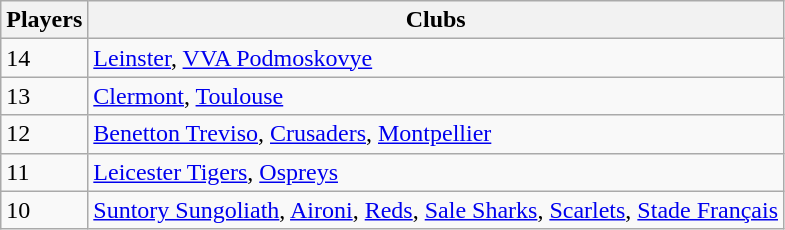<table class="wikitable">
<tr>
<th>Players</th>
<th>Clubs</th>
</tr>
<tr>
<td>14</td>
<td> <a href='#'>Leinster</a>,  <a href='#'>VVA Podmoskovye</a></td>
</tr>
<tr>
<td>13</td>
<td> <a href='#'>Clermont</a>,  <a href='#'>Toulouse</a></td>
</tr>
<tr>
<td>12</td>
<td> <a href='#'>Benetton Treviso</a>,  <a href='#'>Crusaders</a>,  <a href='#'>Montpellier</a></td>
</tr>
<tr>
<td>11</td>
<td> <a href='#'>Leicester Tigers</a>,  <a href='#'>Ospreys</a></td>
</tr>
<tr>
<td>10</td>
<td> <a href='#'>Suntory Sungoliath</a>,  <a href='#'>Aironi</a>,  <a href='#'>Reds</a>,  <a href='#'>Sale Sharks</a>,  <a href='#'>Scarlets</a>,  <a href='#'>Stade Français</a></td>
</tr>
</table>
